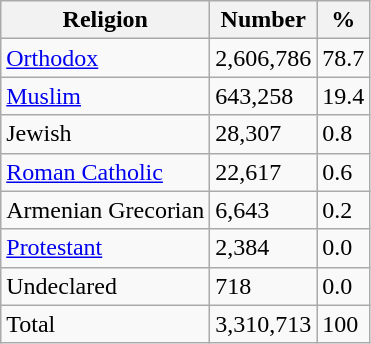<table class="wikitable">
<tr>
<th>Religion</th>
<th>Number</th>
<th>%</th>
</tr>
<tr>
<td><a href='#'>Orthodox</a></td>
<td>2,606,786</td>
<td>78.7</td>
</tr>
<tr>
<td><a href='#'>Muslim</a></td>
<td>643,258</td>
<td>19.4</td>
</tr>
<tr>
<td>Jewish</td>
<td>28,307</td>
<td>0.8</td>
</tr>
<tr>
<td><a href='#'>Roman Catholic</a></td>
<td>22,617</td>
<td>0.6</td>
</tr>
<tr>
<td>Armenian Grecorian</td>
<td>6,643</td>
<td>0.2</td>
</tr>
<tr>
<td><a href='#'>Protestant</a></td>
<td>2,384</td>
<td>0.0</td>
</tr>
<tr>
<td>Undeclared</td>
<td>718</td>
<td>0.0</td>
</tr>
<tr>
<td>Total</td>
<td>3,310,713</td>
<td>100</td>
</tr>
</table>
